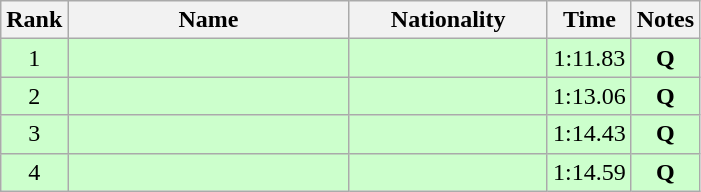<table class="wikitable sortable" style="text-align:center">
<tr>
<th>Rank</th>
<th style="width:180px">Name</th>
<th style="width:125px">Nationality</th>
<th>Time</th>
<th>Notes</th>
</tr>
<tr style="background:#cfc;">
<td>1</td>
<td style="text-align:left;"></td>
<td style="text-align:left;"></td>
<td>1:11.83</td>
<td><strong>Q</strong></td>
</tr>
<tr style="background:#cfc;">
<td>2</td>
<td style="text-align:left;"></td>
<td style="text-align:left;"></td>
<td>1:13.06</td>
<td><strong>Q</strong></td>
</tr>
<tr style="background:#cfc;">
<td>3</td>
<td style="text-align:left;"></td>
<td style="text-align:left;"></td>
<td>1:14.43</td>
<td><strong>Q</strong></td>
</tr>
<tr style="background:#cfc;">
<td>4</td>
<td style="text-align:left;"></td>
<td style="text-align:left;"></td>
<td>1:14.59</td>
<td><strong>Q</strong></td>
</tr>
</table>
